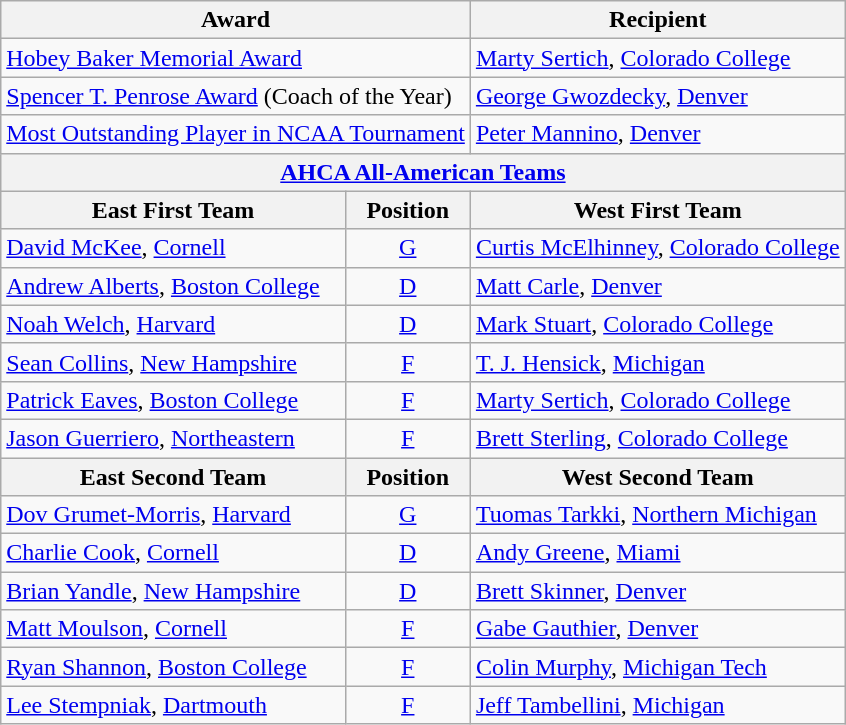<table class="wikitable">
<tr>
<th colspan=2>Award</th>
<th>Recipient</th>
</tr>
<tr>
<td colspan=2><a href='#'>Hobey Baker Memorial Award</a></td>
<td><a href='#'>Marty Sertich</a>, <a href='#'>Colorado College</a></td>
</tr>
<tr>
<td colspan=2><a href='#'>Spencer T. Penrose Award</a> (Coach of the Year)</td>
<td><a href='#'>George Gwozdecky</a>, <a href='#'>Denver</a></td>
</tr>
<tr>
<td colspan=2><a href='#'>Most Outstanding Player in NCAA Tournament</a></td>
<td><a href='#'>Peter Mannino</a>, <a href='#'>Denver</a></td>
</tr>
<tr>
<th colspan=3><a href='#'>AHCA All-American Teams</a></th>
</tr>
<tr>
<th>East First Team</th>
<th>  Position  </th>
<th>West First Team</th>
</tr>
<tr>
<td><a href='#'>David McKee</a>, <a href='#'>Cornell</a></td>
<td align=center><a href='#'>G</a></td>
<td><a href='#'>Curtis McElhinney</a>, <a href='#'>Colorado College</a></td>
</tr>
<tr>
<td><a href='#'>Andrew Alberts</a>, <a href='#'>Boston College</a></td>
<td align=center><a href='#'>D</a></td>
<td><a href='#'>Matt Carle</a>, <a href='#'>Denver</a></td>
</tr>
<tr>
<td><a href='#'>Noah Welch</a>, <a href='#'>Harvard</a></td>
<td align=center><a href='#'>D</a></td>
<td><a href='#'>Mark Stuart</a>, <a href='#'>Colorado College</a></td>
</tr>
<tr>
<td><a href='#'>Sean Collins</a>, <a href='#'>New Hampshire</a></td>
<td align=center><a href='#'>F</a></td>
<td><a href='#'>T. J. Hensick</a>, <a href='#'>Michigan</a></td>
</tr>
<tr>
<td><a href='#'>Patrick Eaves</a>, <a href='#'>Boston College</a></td>
<td align=center><a href='#'>F</a></td>
<td><a href='#'>Marty Sertich</a>, <a href='#'>Colorado College</a></td>
</tr>
<tr>
<td><a href='#'>Jason Guerriero</a>, <a href='#'>Northeastern</a></td>
<td align=center><a href='#'>F</a></td>
<td><a href='#'>Brett Sterling</a>, <a href='#'>Colorado College</a></td>
</tr>
<tr>
<th>East Second Team</th>
<th>  Position  </th>
<th>West Second Team</th>
</tr>
<tr>
<td><a href='#'>Dov Grumet-Morris</a>, <a href='#'>Harvard</a></td>
<td align=center><a href='#'>G</a></td>
<td><a href='#'>Tuomas Tarkki</a>, <a href='#'>Northern Michigan</a></td>
</tr>
<tr>
<td><a href='#'>Charlie Cook</a>, <a href='#'>Cornell</a></td>
<td align=center><a href='#'>D</a></td>
<td><a href='#'>Andy Greene</a>, <a href='#'>Miami</a></td>
</tr>
<tr>
<td><a href='#'>Brian Yandle</a>, <a href='#'>New Hampshire</a></td>
<td align=center><a href='#'>D</a></td>
<td><a href='#'>Brett Skinner</a>, <a href='#'>Denver</a></td>
</tr>
<tr>
<td><a href='#'>Matt Moulson</a>, <a href='#'>Cornell</a></td>
<td align=center><a href='#'>F</a></td>
<td><a href='#'>Gabe Gauthier</a>, <a href='#'>Denver</a></td>
</tr>
<tr>
<td><a href='#'>Ryan Shannon</a>, <a href='#'>Boston College</a></td>
<td align=center><a href='#'>F</a></td>
<td><a href='#'>Colin Murphy</a>, <a href='#'>Michigan Tech</a></td>
</tr>
<tr>
<td><a href='#'>Lee Stempniak</a>, <a href='#'>Dartmouth</a></td>
<td align=center><a href='#'>F</a></td>
<td><a href='#'>Jeff Tambellini</a>, <a href='#'>Michigan</a></td>
</tr>
</table>
